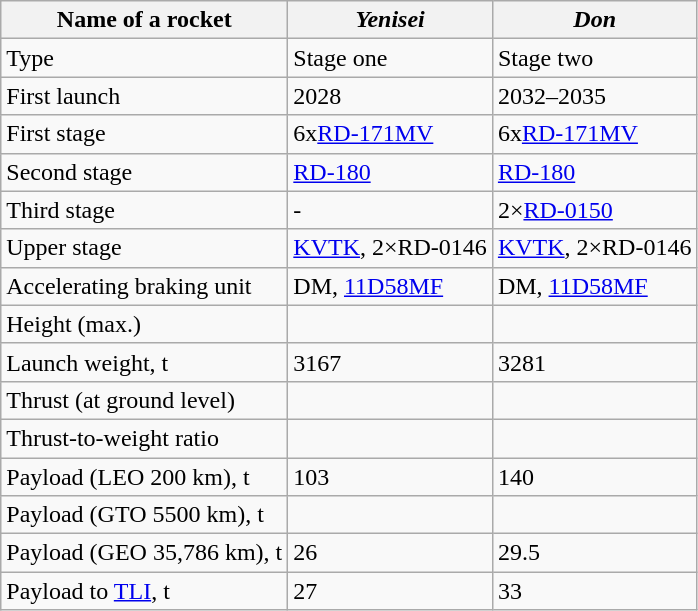<table class="wikitable">
<tr>
<th>Name of a rocket</th>
<th><em>Yenisei</em></th>
<th><em>Don</em></th>
</tr>
<tr>
<td>Type</td>
<td>Stage one</td>
<td>Stage two</td>
</tr>
<tr>
<td>First launch</td>
<td>2028</td>
<td>2032–2035</td>
</tr>
<tr>
<td>First stage</td>
<td>6x<a href='#'>RD-171MV</a></td>
<td>6x<a href='#'>RD-171MV</a></td>
</tr>
<tr>
<td>Second stage</td>
<td><a href='#'>RD-180</a></td>
<td><a href='#'>RD-180</a></td>
</tr>
<tr>
<td>Third stage</td>
<td>-</td>
<td>2×<a href='#'>RD-0150</a></td>
</tr>
<tr>
<td>Upper stage</td>
<td><a href='#'>KVTK</a>, 2×RD-0146</td>
<td><a href='#'>KVTK</a>, 2×RD-0146</td>
</tr>
<tr>
<td>Accelerating braking unit</td>
<td>DM, <a href='#'>11D58MF</a></td>
<td>DM, <a href='#'>11D58MF</a></td>
</tr>
<tr>
<td>Height (max.)</td>
<td></td>
<td></td>
</tr>
<tr>
<td>Launch weight, t</td>
<td>3167</td>
<td>3281</td>
</tr>
<tr>
<td>Thrust (at ground level)</td>
<td></td>
<td></td>
</tr>
<tr>
<td>Thrust-to-weight ratio</td>
<td></td>
<td></td>
</tr>
<tr>
<td>Payload (LEO 200 km), t</td>
<td>103</td>
<td>140</td>
</tr>
<tr>
<td>Payload (GTO 5500 km), t</td>
<td></td>
<td></td>
</tr>
<tr>
<td>Payload (GEO 35,786 km), t</td>
<td>26</td>
<td>29.5</td>
</tr>
<tr>
<td>Payload to <a href='#'>TLI</a>, t</td>
<td>27</td>
<td>33</td>
</tr>
</table>
